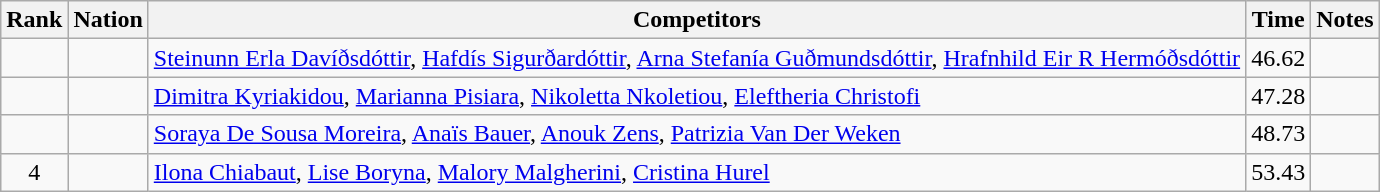<table class="wikitable sortable" style="text-align:center">
<tr>
<th>Rank</th>
<th>Nation</th>
<th>Competitors</th>
<th>Time</th>
<th>Notes</th>
</tr>
<tr>
<td></td>
<td align="left"></td>
<td align="left"><a href='#'>Steinunn Erla Davíðsdóttir</a>, <a href='#'>Hafdís Sigurðardóttir</a>, <a href='#'>Arna Stefanía Guðmundsdóttir</a>, <a href='#'>Hrafnhild Eir R Hermóðsdóttir</a></td>
<td>46.62</td>
<td></td>
</tr>
<tr>
<td></td>
<td align="left"></td>
<td align="left"><a href='#'>Dimitra Kyriakidou</a>, <a href='#'>Marianna Pisiara</a>, <a href='#'>Nikoletta Nkoletiou</a>, <a href='#'>Eleftheria Christofi</a></td>
<td>47.28</td>
<td></td>
</tr>
<tr>
<td></td>
<td align="left"></td>
<td align="left"><a href='#'>Soraya De Sousa Moreira</a>, <a href='#'>Anaïs Bauer</a>, <a href='#'>Anouk Zens</a>, <a href='#'>Patrizia Van Der Weken</a></td>
<td>48.73</td>
<td></td>
</tr>
<tr>
<td>4</td>
<td align="left"></td>
<td align="left"><a href='#'>Ilona Chiabaut</a>, <a href='#'>Lise Boryna</a>, <a href='#'>Malory Malgherini</a>, <a href='#'>Cristina Hurel</a></td>
<td>53.43</td>
<td></td>
</tr>
</table>
